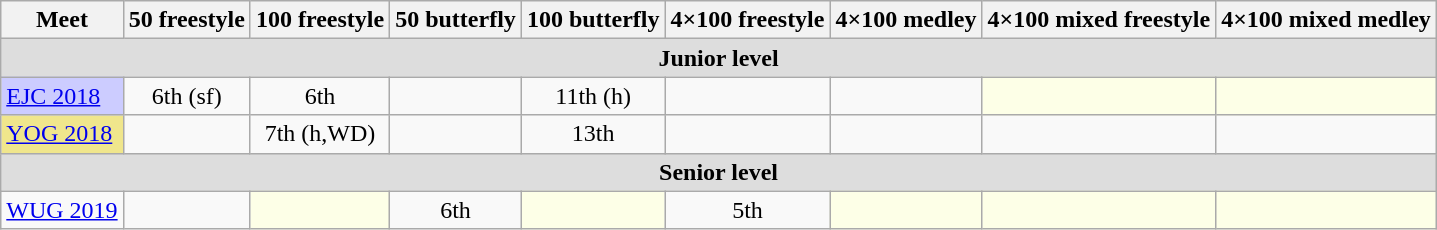<table class="sortable wikitable">
<tr>
<th>Meet</th>
<th class="unsortable">50 freestyle</th>
<th class="unsortable">100 freestyle</th>
<th class="unsortable">50 butterfly</th>
<th class="unsortable">100 butterfly</th>
<th class="unsortable">4×100 freestyle</th>
<th class="unsortable">4×100 medley</th>
<th class="unsortable">4×100 mixed freestyle</th>
<th class="unsortable">4×100 mixed medley</th>
</tr>
<tr bgcolor="#DDDDDD">
<td colspan="9" align="center"><strong>Junior level</strong></td>
</tr>
<tr>
<td style="background:#ccccff"><a href='#'>EJC 2018</a></td>
<td align="center">6th (sf)</td>
<td align="center">6th</td>
<td align="center"></td>
<td align="center">11th (h)</td>
<td align="center"></td>
<td align="center"></td>
<td style="background:#fdffe7"></td>
<td style="background:#fdffe7"></td>
</tr>
<tr>
<td style="background:#f0e68c"><a href='#'>YOG 2018</a></td>
<td align="center"></td>
<td align="center">7th (h,WD)</td>
<td align="center"></td>
<td align="center">13th</td>
<td align="center"></td>
<td align="center"></td>
<td align="center"></td>
<td align="center"></td>
</tr>
<tr bgcolor="#DDDDDD">
<td colspan="9" align="center"><strong>Senior level</strong></td>
</tr>
<tr>
<td><a href='#'>WUG 2019</a></td>
<td align="center"></td>
<td style="background:#fdffe7"></td>
<td align="center">6th</td>
<td style="background:#fdffe7"></td>
<td align="center">5th</td>
<td style="background:#fdffe7"></td>
<td style="background:#fdffe7"></td>
<td style="background:#fdffe7"></td>
</tr>
</table>
